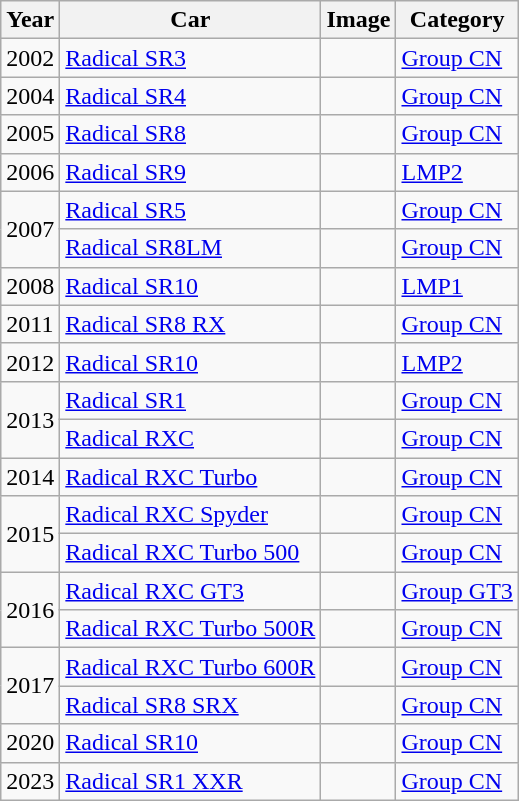<table class="wikitable">
<tr>
<th>Year</th>
<th>Car</th>
<th>Image</th>
<th>Category</th>
</tr>
<tr>
<td>2002</td>
<td><a href='#'>Radical SR3</a></td>
<td></td>
<td><a href='#'>Group CN</a></td>
</tr>
<tr>
<td>2004</td>
<td><a href='#'>Radical SR4</a></td>
<td></td>
<td><a href='#'>Group CN</a></td>
</tr>
<tr>
<td>2005</td>
<td><a href='#'>Radical SR8</a></td>
<td></td>
<td><a href='#'>Group CN</a></td>
</tr>
<tr>
<td>2006</td>
<td><a href='#'>Radical SR9</a></td>
<td></td>
<td><a href='#'>LMP2</a></td>
</tr>
<tr>
<td rowspan="2">2007</td>
<td><a href='#'>Radical SR5</a></td>
<td></td>
<td><a href='#'>Group CN</a></td>
</tr>
<tr>
<td><a href='#'>Radical SR8LM</a></td>
<td></td>
<td><a href='#'>Group CN</a></td>
</tr>
<tr>
<td>2008</td>
<td><a href='#'>Radical SR10</a></td>
<td></td>
<td><a href='#'>LMP1</a></td>
</tr>
<tr>
<td>2011</td>
<td><a href='#'>Radical SR8 RX</a></td>
<td></td>
<td><a href='#'>Group CN</a></td>
</tr>
<tr>
<td>2012</td>
<td><a href='#'>Radical SR10</a></td>
<td></td>
<td><a href='#'>LMP2</a></td>
</tr>
<tr>
<td rowspan="2">2013</td>
<td><a href='#'>Radical SR1</a></td>
<td></td>
<td><a href='#'>Group CN</a></td>
</tr>
<tr>
<td><a href='#'>Radical RXC</a></td>
<td></td>
<td><a href='#'>Group CN</a></td>
</tr>
<tr>
<td>2014</td>
<td><a href='#'>Radical RXC Turbo</a></td>
<td></td>
<td><a href='#'>Group CN</a></td>
</tr>
<tr>
<td rowspan="2">2015</td>
<td><a href='#'>Radical RXC Spyder</a></td>
<td></td>
<td><a href='#'>Group CN</a></td>
</tr>
<tr>
<td><a href='#'>Radical RXC Turbo 500</a></td>
<td></td>
<td><a href='#'>Group CN</a></td>
</tr>
<tr>
<td rowspan="2">2016</td>
<td><a href='#'>Radical RXC GT3</a></td>
<td></td>
<td><a href='#'>Group GT3</a></td>
</tr>
<tr>
<td><a href='#'>Radical RXC Turbo 500R</a></td>
<td></td>
<td><a href='#'>Group CN</a></td>
</tr>
<tr>
<td rowspan="2">2017</td>
<td><a href='#'>Radical RXC Turbo 600R</a></td>
<td></td>
<td><a href='#'>Group CN</a></td>
</tr>
<tr>
<td><a href='#'>Radical SR8 SRX</a></td>
<td></td>
<td><a href='#'>Group CN</a></td>
</tr>
<tr>
<td>2020</td>
<td><a href='#'>Radical SR10</a></td>
<td></td>
<td><a href='#'>Group CN</a></td>
</tr>
<tr>
<td>2023</td>
<td><a href='#'>Radical SR1 XXR</a></td>
<td></td>
<td><a href='#'>Group CN</a></td>
</tr>
</table>
